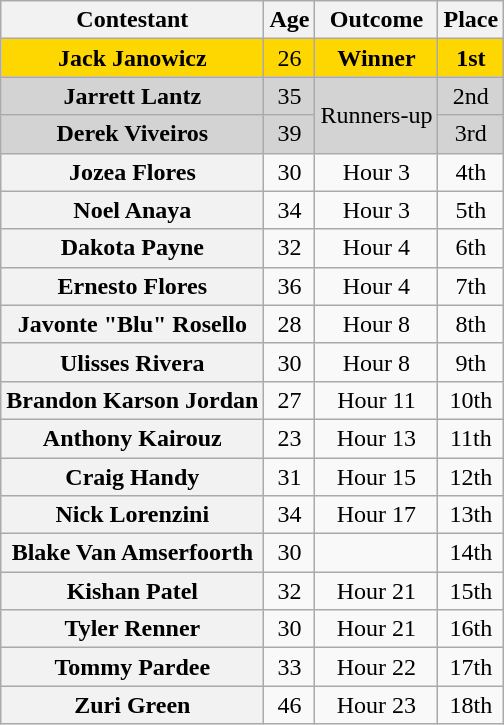<table class="wikitable plainrowheaders sortable" style="text-align: center;">
<tr>
<th scope="col" class="unsortable">Contestant</th>
<th scope="col">Age</th>
<th scope="col">Outcome</th>
<th scope="col">Place</th>
</tr>
<tr>
<th scope="row" style="background:gold; text-align:center">Jack Janowicz</th>
<td style="background:gold">26</td>
<td style="background:gold"><strong>Winner</strong></td>
<td style="background:gold"><strong>1st</strong></td>
</tr>
<tr>
<th scope="row" style="background:lightgray; text-align:center">Jarrett Lantz</th>
<td style="background:lightgray">35</td>
<td rowspan="2" style="background:lightgray">Runners-up</td>
<td style="background:lightgray">2nd</td>
</tr>
<tr>
<th scope="row" style="background:lightgray; text-align:center">Derek Viveiros</th>
<td style="background:lightgray">39</td>
<td style="background:lightgray">3rd</td>
</tr>
<tr>
<th scope="row" style="text-align:center">Jozea Flores</th>
<td>30</td>
<td>Hour 3</td>
<td>4th</td>
</tr>
<tr>
<th scope="row" style="text-align:center">Noel Anaya</th>
<td>34</td>
<td>Hour 3</td>
<td>5th</td>
</tr>
<tr>
<th scope="row" style="text-align:center">Dakota Payne</th>
<td>32</td>
<td>Hour 4</td>
<td>6th</td>
</tr>
<tr>
<th scope="row" style="text-align:center">Ernesto Flores</th>
<td>36</td>
<td>Hour 4</td>
<td>7th</td>
</tr>
<tr>
<th scope="row" style="text-align:center">Javonte "Blu" Rosello</th>
<td>28</td>
<td>Hour 8</td>
<td>8th</td>
</tr>
<tr>
<th scope="row" style="text-align:center">Ulisses Rivera</th>
<td>30</td>
<td>Hour 8</td>
<td>9th</td>
</tr>
<tr>
<th scope="row" style="text-align:center">Brandon Karson Jordan</th>
<td>27</td>
<td>Hour 11</td>
<td>10th</td>
</tr>
<tr>
<th scope="row" style="text-align:center">Anthony Kairouz</th>
<td>23</td>
<td>Hour 13</td>
<td>11th</td>
</tr>
<tr>
<th scope="row" style="text-align:center">Craig Handy</th>
<td>31</td>
<td>Hour 15</td>
<td>12th</td>
</tr>
<tr>
<th scope="row" style="text-align:center">Nick Lorenzini</th>
<td>34</td>
<td>Hour 17</td>
<td>13th</td>
</tr>
<tr>
<th scope="row" style="text-align:center">Blake Van Amserfoorth</th>
<td>30</td>
<td></td>
<td>14th</td>
</tr>
<tr>
<th scope="row" style="text-align:center">Kishan Patel</th>
<td>32</td>
<td>Hour 21</td>
<td>15th</td>
</tr>
<tr>
<th scope="row" style="text-align:center">Tyler Renner</th>
<td>30</td>
<td>Hour 21</td>
<td>16th</td>
</tr>
<tr>
<th scope="row" style="text-align:center">Tommy Pardee</th>
<td>33</td>
<td>Hour 22</td>
<td>17th</td>
</tr>
<tr>
<th scope="row" style="text-align:center">Zuri Green</th>
<td>46</td>
<td>Hour 23</td>
<td>18th</td>
</tr>
</table>
